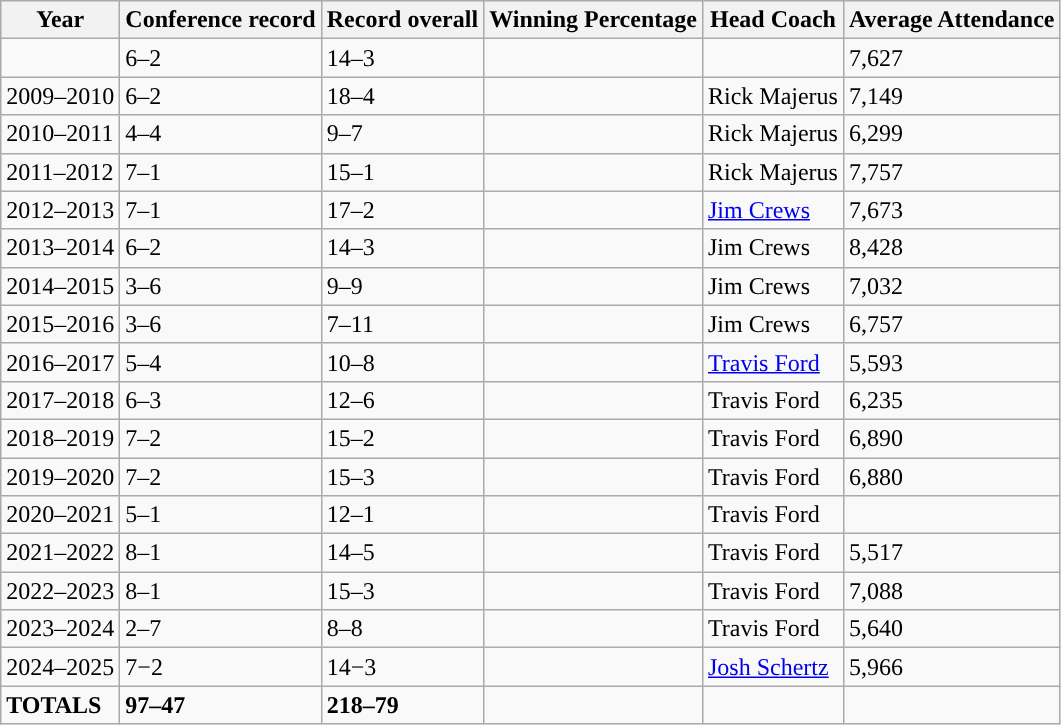<table class="wikitable">
<tr>
<th>Year</th>
<th>Conference record</th>
<th>Record overall</th>
<th>Winning Percentage</th>
<th>Head Coach</th>
<th>Average Attendance</th>
</tr>
<tr>
<td></td>
<td>6–2</td>
<td>14–3</td>
<td></td>
<td></td>
<td>7,627</td>
</tr>
<tr>
<td>2009–2010</td>
<td>6–2</td>
<td>18–4</td>
<td></td>
<td>Rick Majerus</td>
<td>7,149</td>
</tr>
<tr>
<td>2010–2011</td>
<td>4–4</td>
<td>9–7</td>
<td></td>
<td>Rick Majerus</td>
<td>6,299</td>
</tr>
<tr>
<td>2011–2012</td>
<td>7–1</td>
<td>15–1</td>
<td></td>
<td>Rick Majerus</td>
<td>7,757</td>
</tr>
<tr>
<td>2012–2013</td>
<td>7–1</td>
<td>17–2</td>
<td></td>
<td><a href='#'>Jim Crews</a></td>
<td>7,673</td>
</tr>
<tr>
<td>2013–2014</td>
<td>6–2</td>
<td>14–3</td>
<td></td>
<td>Jim Crews</td>
<td>8,428</td>
</tr>
<tr>
<td>2014–2015</td>
<td>3–6</td>
<td>9–9</td>
<td></td>
<td>Jim Crews</td>
<td>7,032</td>
</tr>
<tr>
<td>2015–2016</td>
<td>3–6</td>
<td>7–11</td>
<td></td>
<td>Jim Crews</td>
<td>6,757</td>
</tr>
<tr>
<td>2016–2017</td>
<td>5–4</td>
<td>10–8</td>
<td></td>
<td><a href='#'>Travis Ford</a></td>
<td>5,593</td>
</tr>
<tr>
<td>2017–2018</td>
<td>6–3</td>
<td>12–6</td>
<td></td>
<td>Travis Ford</td>
<td>6,235</td>
</tr>
<tr>
<td>2018–2019</td>
<td>7–2</td>
<td>15–2</td>
<td></td>
<td>Travis Ford</td>
<td>6,890</td>
</tr>
<tr>
<td>2019–2020</td>
<td>7–2</td>
<td>15–3</td>
<td></td>
<td>Travis Ford</td>
<td>6,880</td>
</tr>
<tr>
<td>2020–2021</td>
<td>5–1</td>
<td>12–1</td>
<td></td>
<td>Travis Ford</td>
<td></td>
</tr>
<tr>
<td>2021–2022</td>
<td>8–1</td>
<td>14–5</td>
<td></td>
<td>Travis Ford</td>
<td>5,517</td>
</tr>
<tr>
<td>2022–2023</td>
<td>8–1</td>
<td>15–3</td>
<td></td>
<td>Travis Ford</td>
<td>7,088</td>
</tr>
<tr>
<td>2023–2024</td>
<td>2–7</td>
<td>8–8</td>
<td></td>
<td>Travis Ford</td>
<td>5,640</td>
</tr>
<tr>
<td>2024–2025</td>
<td>7−2</td>
<td>14−3</td>
<td></td>
<td><a href='#'>Josh Schertz</a></td>
<td>5,966</td>
</tr>
<tr>
<td><strong>TOTALS</strong></td>
<td><strong>97–47</strong></td>
<td><strong>218–79</strong></td>
<td><strong></strong></td>
<td></td>
</tr>
</table>
